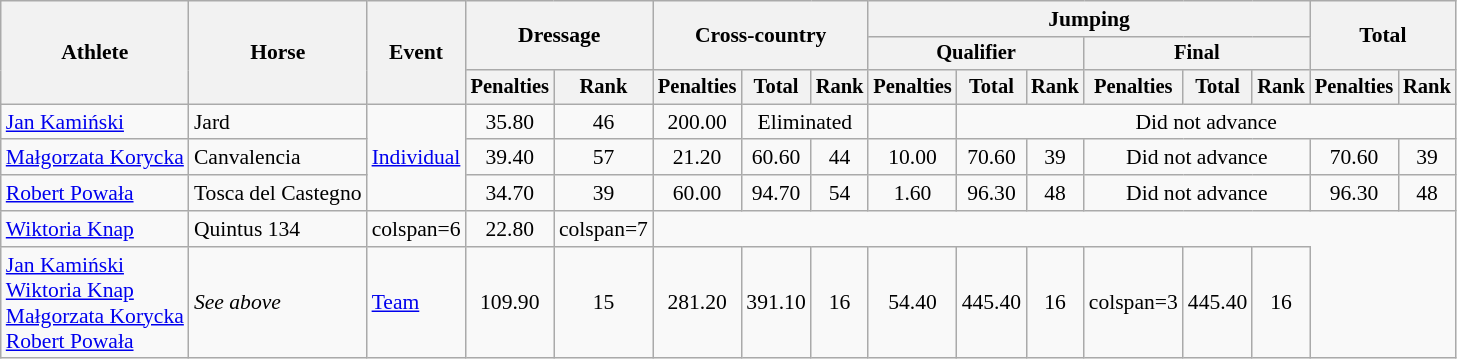<table class=wikitable style=font-size:90%;text-align:center>
<tr>
<th rowspan="3">Athlete</th>
<th rowspan="3">Horse</th>
<th rowspan="3">Event</th>
<th colspan="2" rowspan="2">Dressage</th>
<th colspan="3" rowspan="2">Cross-country</th>
<th colspan="6">Jumping</th>
<th colspan="2" rowspan="2">Total</th>
</tr>
<tr style="font-size:95%">
<th colspan="3">Qualifier</th>
<th colspan="3">Final</th>
</tr>
<tr style="font-size:95%">
<th>Penalties</th>
<th>Rank</th>
<th>Penalties</th>
<th>Total</th>
<th>Rank</th>
<th>Penalties</th>
<th>Total</th>
<th>Rank</th>
<th>Penalties</th>
<th>Total</th>
<th>Rank</th>
<th>Penalties</th>
<th>Rank</th>
</tr>
<tr>
<td align=left><a href='#'>Jan Kamiński</a></td>
<td align=left>Jard</td>
<td rowspan=3 align=left><a href='#'>Individual</a></td>
<td>35.80</td>
<td>46</td>
<td>200.00</td>
<td colspan=2>Eliminated</td>
<td></td>
<td colspan=7>Did not advance</td>
</tr>
<tr>
<td align=left><a href='#'>Małgorzata Korycka</a></td>
<td align=left>Canvalencia</td>
<td>39.40</td>
<td>57</td>
<td>21.20</td>
<td>60.60</td>
<td>44</td>
<td>10.00</td>
<td>70.60</td>
<td>39</td>
<td colspan=3>Did not advance</td>
<td>70.60</td>
<td>39</td>
</tr>
<tr>
<td align=left><a href='#'>Robert Powała</a></td>
<td align=left>Tosca del Castegno</td>
<td>34.70</td>
<td>39</td>
<td>60.00</td>
<td>94.70</td>
<td>54</td>
<td>1.60</td>
<td>96.30</td>
<td>48</td>
<td colspan=3>Did not advance</td>
<td>96.30</td>
<td>48</td>
</tr>
<tr>
<td align=left><a href='#'>Wiktoria Knap</a></td>
<td align=left>Quintus 134</td>
<td>colspan=6 </td>
<td>22.80</td>
<td>colspan=7 </td>
</tr>
<tr>
<td align=left><a href='#'>Jan Kamiński</a><br><a href='#'>Wiktoria Knap</a><br><a href='#'>Małgorzata Korycka</a><br><a href='#'>Robert Powała</a></td>
<td align=left><em>See above</em></td>
<td align=left><a href='#'>Team</a></td>
<td>109.90</td>
<td>15</td>
<td>281.20</td>
<td>391.10</td>
<td>16</td>
<td>54.40</td>
<td>445.40</td>
<td>16</td>
<td>colspan=3 </td>
<td>445.40</td>
<td>16</td>
</tr>
</table>
